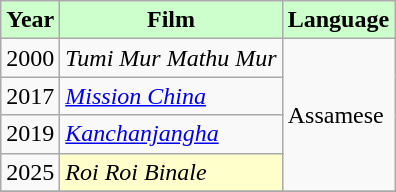<table class="wikitable">
<tr style="background:#cfc; text-align:center;">
<td><strong>Year</strong></td>
<td><strong>Film</strong></td>
<td><strong>Language</strong></td>
</tr>
<tr>
<td>2000</td>
<td><em>Tumi Mur Mathu Mur</em></td>
<td rowspan="4">Assamese</td>
</tr>
<tr>
<td>2017</td>
<td><em><a href='#'>Mission China</a></em></td>
</tr>
<tr>
<td>2019</td>
<td><em><a href='#'>Kanchanjangha</a></em></td>
</tr>
<tr>
<td>2025</td>
<td style="background:#ffc;"><em>Roi Roi Binale</em> </td>
</tr>
<tr>
</tr>
</table>
